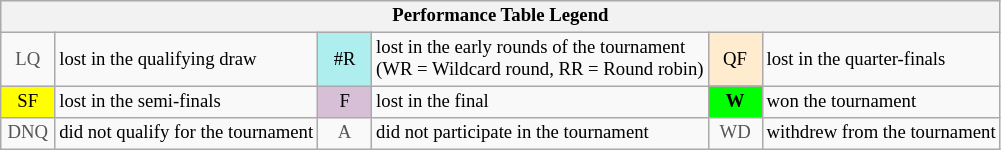<table class="wikitable" style="font-size:78%;">
<tr bgcolor="#efefef">
<th colspan="6">Performance Table Legend</th>
</tr>
<tr>
<td align="center" style="color:#555555;" width="30">LQ</td>
<td>lost in the qualifying draw</td>
<td align="center" style="background:#afeeee;">#R</td>
<td>lost in the early rounds of the tournament<br>(WR = Wildcard round, RR = Round robin)</td>
<td align="center" style="background:#ffebcd;">QF</td>
<td>lost in the quarter-finals</td>
</tr>
<tr>
<td align="center" style="background:yellow;">SF</td>
<td>lost in the semi-finals</td>
<td align="center" style="background:#D8BFD8;">F</td>
<td>lost in the final</td>
<td align="center" style="background:#00ff00;"><strong>W</strong></td>
<td>won the tournament</td>
</tr>
<tr>
<td align="center" style="color:#555555;" width="30">DNQ</td>
<td>did not qualify for the tournament</td>
<td align="center" style="color:#555555;" width="30">A</td>
<td>did not participate in the tournament</td>
<td align="center" style="color:#555555;" width="30">WD</td>
<td>withdrew from the tournament</td>
</tr>
</table>
